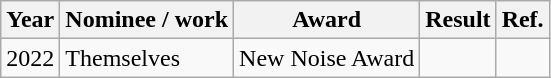<table class="wikitable">
<tr>
<th>Year</th>
<th>Nominee / work</th>
<th>Award</th>
<th>Result</th>
<th>Ref.</th>
</tr>
<tr>
<td>2022</td>
<td>Themselves</td>
<td>New Noise Award</td>
<td></td>
<td></td>
</tr>
</table>
